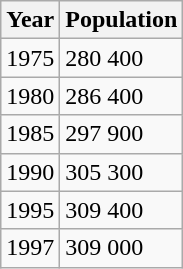<table class="wikitable">
<tr>
<th>Year</th>
<th>Population</th>
</tr>
<tr>
<td>1975</td>
<td>280 400</td>
</tr>
<tr>
<td>1980</td>
<td>286 400</td>
</tr>
<tr>
<td>1985</td>
<td>297 900</td>
</tr>
<tr>
<td>1990</td>
<td>305 300</td>
</tr>
<tr>
<td>1995</td>
<td>309 400</td>
</tr>
<tr>
<td>1997</td>
<td>309 000</td>
</tr>
</table>
